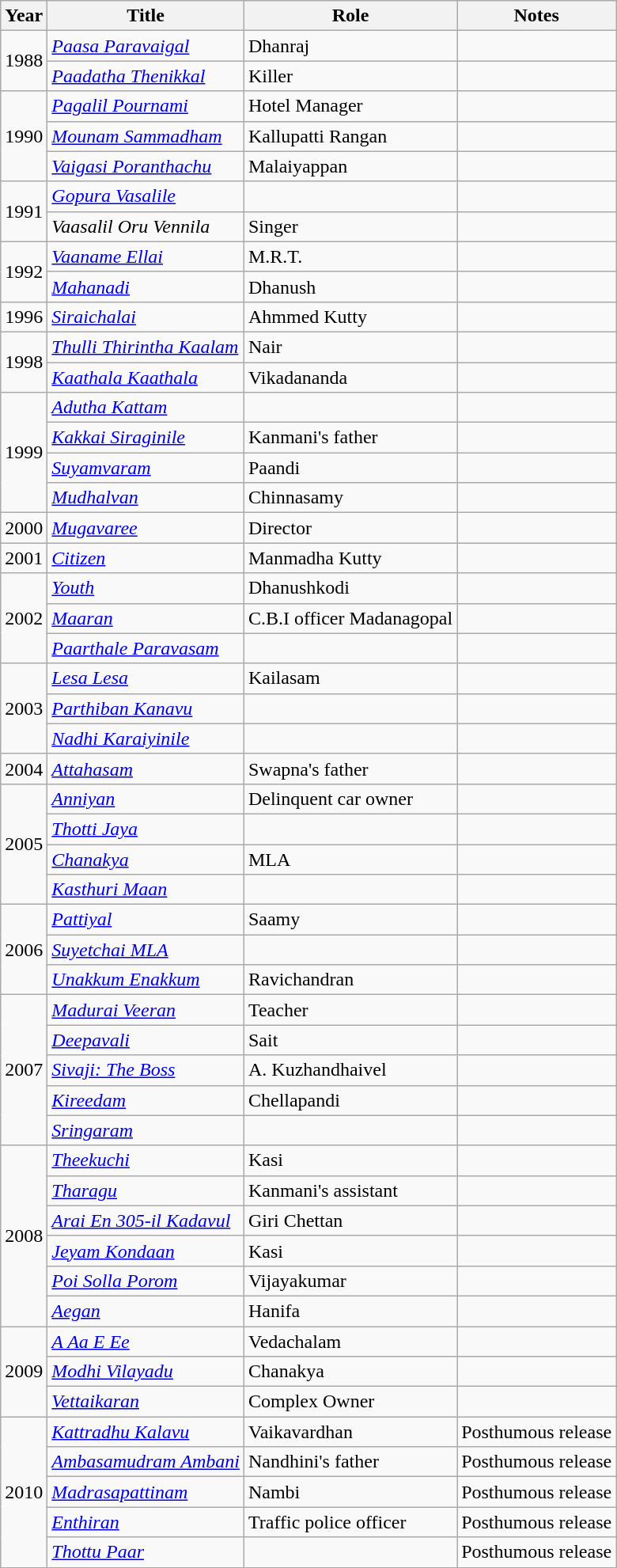<table class="wikitable sortable">
<tr>
<th>Year</th>
<th>Title</th>
<th>Role</th>
<th class="unsortable">Notes</th>
</tr>
<tr>
<td rowspan=2>1988</td>
<td><em><a href='#'>Paasa Paravaigal</a></em></td>
<td>Dhanraj</td>
<td></td>
</tr>
<tr>
<td><em><a href='#'>Paadatha Thenikkal</a></em></td>
<td>Killer</td>
<td></td>
</tr>
<tr>
<td rowspan=3>1990</td>
<td><em><a href='#'>Pagalil Pournami</a></em></td>
<td>Hotel Manager</td>
<td></td>
</tr>
<tr>
<td><em><a href='#'>Mounam Sammadham</a></em></td>
<td>Kallupatti Rangan</td>
<td></td>
</tr>
<tr>
<td><em><a href='#'>Vaigasi Poranthachu</a></em></td>
<td>Malaiyappan</td>
<td></td>
</tr>
<tr>
<td rowspan=2>1991</td>
<td><em><a href='#'>Gopura Vasalile</a></em></td>
<td></td>
<td></td>
</tr>
<tr>
<td><em>Vaasalil Oru Vennila</em></td>
<td>Singer</td>
<td></td>
</tr>
<tr>
<td rowspan=2>1992</td>
<td><em><a href='#'>Vaaname Ellai</a></em></td>
<td>M.R.T.</td>
<td></td>
</tr>
<tr>
<td><em><a href='#'>Mahanadi</a></em></td>
<td>Dhanush</td>
<td></td>
</tr>
<tr>
<td>1996</td>
<td><em><a href='#'>Siraichalai</a></em></td>
<td>Ahmmed Kutty</td>
<td></td>
</tr>
<tr>
<td rowspan=2>1998</td>
<td><em><a href='#'>Thulli Thirintha Kaalam</a></em></td>
<td>Nair</td>
<td></td>
</tr>
<tr>
<td><em><a href='#'>Kaathala Kaathala</a></em></td>
<td>Vikadananda</td>
<td></td>
</tr>
<tr>
<td rowspan=4>1999</td>
<td><em><a href='#'>Adutha Kattam</a></em></td>
<td></td>
<td></td>
</tr>
<tr>
<td><em><a href='#'>Kakkai Siraginile</a></em></td>
<td>Kanmani's father</td>
<td></td>
</tr>
<tr>
<td><em><a href='#'>Suyamvaram</a></em></td>
<td>Paandi</td>
<td></td>
</tr>
<tr>
<td><em><a href='#'>Mudhalvan</a></em></td>
<td>Chinnasamy</td>
<td></td>
</tr>
<tr>
<td>2000</td>
<td><em><a href='#'>Mugavaree</a></em></td>
<td>Director</td>
<td></td>
</tr>
<tr>
<td>2001</td>
<td><em><a href='#'>Citizen</a></em></td>
<td>Manmadha Kutty</td>
<td></td>
</tr>
<tr>
<td rowspan=3>2002</td>
<td><em><a href='#'>Youth</a></em></td>
<td>Dhanushkodi</td>
<td></td>
</tr>
<tr>
<td><em><a href='#'>Maaran</a></em></td>
<td>C.B.I officer Madanagopal</td>
<td></td>
</tr>
<tr>
<td><em><a href='#'>Paarthale Paravasam</a></em></td>
<td></td>
<td></td>
</tr>
<tr>
<td rowspan=3>2003</td>
<td><em><a href='#'>Lesa Lesa</a></em></td>
<td>Kailasam</td>
<td></td>
</tr>
<tr>
<td><em><a href='#'>Parthiban Kanavu</a></em></td>
<td></td>
<td></td>
</tr>
<tr>
<td><em><a href='#'>Nadhi Karaiyinile</a></em></td>
<td></td>
<td></td>
</tr>
<tr>
<td>2004</td>
<td><em><a href='#'>Attahasam</a></em></td>
<td>Swapna's father</td>
<td></td>
</tr>
<tr>
<td rowspan=4>2005</td>
<td><em><a href='#'>Anniyan</a></em></td>
<td>Delinquent car owner</td>
<td></td>
</tr>
<tr>
<td><em><a href='#'>Thotti Jaya</a></em></td>
<td></td>
<td></td>
</tr>
<tr>
<td><em><a href='#'>Chanakya</a></em></td>
<td>MLA</td>
<td></td>
</tr>
<tr>
<td><em><a href='#'>Kasthuri Maan</a></em></td>
<td></td>
<td></td>
</tr>
<tr>
<td rowspan=3>2006</td>
<td><em><a href='#'>Pattiyal</a></em></td>
<td>Saamy</td>
<td></td>
</tr>
<tr>
<td><em><a href='#'>Suyetchai MLA</a></em></td>
<td></td>
<td></td>
</tr>
<tr>
<td><em><a href='#'>Unakkum Enakkum</a></em></td>
<td>Ravichandran</td>
<td></td>
</tr>
<tr>
<td rowspan=5>2007</td>
<td><em><a href='#'>Madurai Veeran</a></em></td>
<td>Teacher</td>
<td></td>
</tr>
<tr>
<td><em><a href='#'>Deepavali</a></em></td>
<td>Sait</td>
<td></td>
</tr>
<tr>
<td><em><a href='#'>Sivaji: The Boss</a></em></td>
<td>A. Kuzhandhaivel</td>
<td></td>
</tr>
<tr>
<td><em><a href='#'>Kireedam</a></em></td>
<td>Chellapandi</td>
<td></td>
</tr>
<tr>
<td><em><a href='#'>Sringaram</a></em></td>
<td></td>
<td></td>
</tr>
<tr>
<td rowspan=6>2008</td>
<td><em><a href='#'>Theekuchi</a></em></td>
<td>Kasi</td>
<td></td>
</tr>
<tr>
<td><em><a href='#'>Tharagu</a></em></td>
<td>Kanmani's assistant</td>
<td></td>
</tr>
<tr>
<td><em><a href='#'>Arai En 305-il Kadavul</a></em></td>
<td>Giri Chettan</td>
<td></td>
</tr>
<tr>
<td><em><a href='#'>Jeyam Kondaan</a></em></td>
<td>Kasi</td>
<td></td>
</tr>
<tr>
<td><em><a href='#'>Poi Solla Porom</a></em></td>
<td>Vijayakumar</td>
<td></td>
</tr>
<tr>
<td><em><a href='#'>Aegan</a></em></td>
<td>Hanifa</td>
<td></td>
</tr>
<tr>
<td rowspan=3>2009</td>
<td><em><a href='#'>A Aa E Ee</a></em></td>
<td>Vedachalam</td>
<td></td>
</tr>
<tr>
<td><em><a href='#'>Modhi Vilayadu</a></em></td>
<td>Chanakya</td>
<td></td>
</tr>
<tr>
<td><em><a href='#'>Vettaikaran</a></em></td>
<td>Complex Owner</td>
<td></td>
</tr>
<tr>
<td rowspan=5>2010</td>
<td><em><a href='#'>Kattradhu Kalavu</a></em></td>
<td>Vaikavardhan</td>
<td>Posthumous release</td>
</tr>
<tr>
<td><em><a href='#'>Ambasamudram Ambani</a></em></td>
<td>Nandhini's father</td>
<td>Posthumous release</td>
</tr>
<tr>
<td><em><a href='#'>Madrasapattinam</a></em></td>
<td>Nambi</td>
<td>Posthumous release</td>
</tr>
<tr>
<td><em><a href='#'>Enthiran</a></em></td>
<td>Traffic police officer</td>
<td>Posthumous release</td>
</tr>
<tr>
<td><em><a href='#'>Thottu Paar</a></em></td>
<td></td>
<td>Posthumous release</td>
</tr>
<tr>
</tr>
</table>
